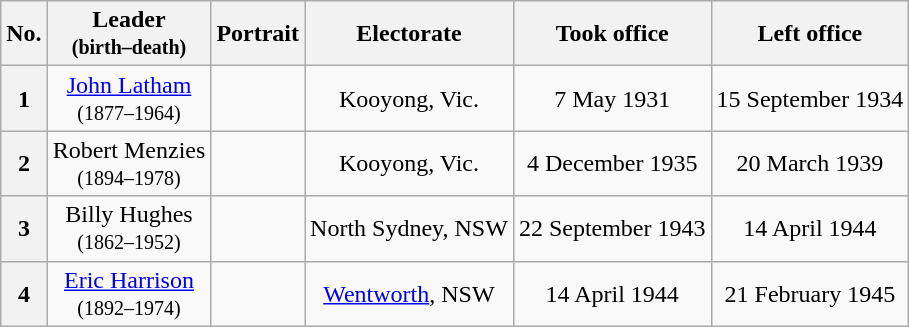<table class="wikitable" style="text-align:center">
<tr>
<th>No.</th>
<th>Leader<br><small>(birth–death)</small></th>
<th>Portrait</th>
<th>Electorate</th>
<th>Took office</th>
<th>Left office</th>
</tr>
<tr>
<th>1</th>
<td><a href='#'>John Latham</a><br><small>(1877–1964)</small></td>
<td></td>
<td>Kooyong, Vic.</td>
<td>7 May 1931</td>
<td>15 September 1934</td>
</tr>
<tr>
<th>2</th>
<td>Robert Menzies<br><small>(1894–1978)</small></td>
<td></td>
<td>Kooyong, Vic.</td>
<td>4 December 1935</td>
<td>20 March 1939</td>
</tr>
<tr>
<th>3</th>
<td>Billy Hughes<br><small>(1862–1952)</small></td>
<td></td>
<td>North Sydney, NSW</td>
<td>22 September 1943</td>
<td>14 April 1944</td>
</tr>
<tr>
<th>4</th>
<td><a href='#'>Eric Harrison</a><br><small>(1892–1974)</small></td>
<td></td>
<td><a href='#'>Wentworth</a>, NSW</td>
<td>14 April 1944</td>
<td>21 February 1945</td>
</tr>
</table>
